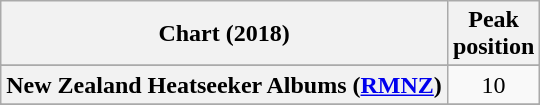<table class="wikitable sortable plainrowheaders" style="text-align:center">
<tr>
<th scope="col">Chart (2018)</th>
<th scope="col">Peak<br> position</th>
</tr>
<tr>
</tr>
<tr>
</tr>
<tr>
</tr>
<tr>
</tr>
<tr>
<th scope="row">New Zealand Heatseeker Albums (<a href='#'>RMNZ</a>)</th>
<td>10</td>
</tr>
<tr>
</tr>
<tr>
</tr>
<tr>
</tr>
<tr>
</tr>
</table>
